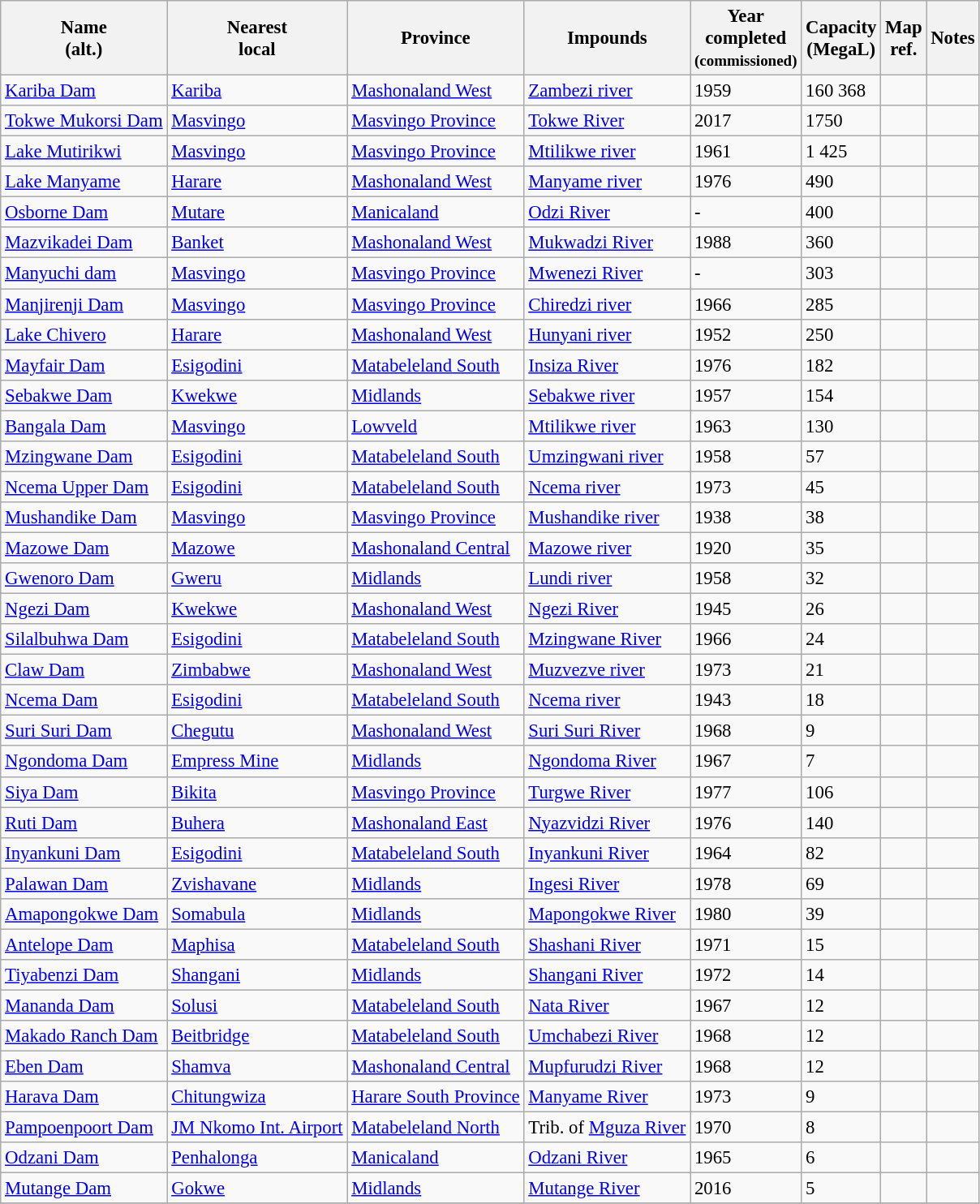<table class="wikitable sortable" style="font-size: 95%;">
<tr>
<th>Name<br>(alt.)</th>
<th>Nearest<br>local</th>
<th>Province</th>
<th>Impounds</th>
<th>Year<br>completed<br><small>(commissioned)</small></th>
<th>Capacity<br>(MegaL)</th>
<th>Map<br>ref.</th>
<th>Notes</th>
</tr>
<tr>
<td><a href='#'>Kariba Dam</a></td>
<td><a href='#'>Kariba</a></td>
<td><a href='#'>Mashonaland West</a></td>
<td><a href='#'>Zambezi river</a></td>
<td>1959</td>
<td>160 368<br></td>
<td></td>
<td></td>
</tr>
<tr>
<td><a href='#'>Tokwe Mukorsi Dam</a></td>
<td><a href='#'>Masvingo</a></td>
<td><a href='#'>Masvingo Province</a></td>
<td><a href='#'>Tokwe River</a></td>
<td>2017</td>
<td>1750</td>
<td></td>
<td></td>
</tr>
<tr>
<td><a href='#'>Lake Mutirikwi</a></td>
<td><a href='#'>Masvingo</a></td>
<td><a href='#'>Masvingo Province</a></td>
<td><a href='#'>Mtilikwe river</a></td>
<td>1961</td>
<td>1 425<br></td>
<td></td>
<td></td>
</tr>
<tr>
<td><a href='#'>Lake Manyame</a></td>
<td><a href='#'>Harare</a></td>
<td><a href='#'>Mashonaland West</a></td>
<td><a href='#'>Manyame river</a></td>
<td>1976</td>
<td>490<br></td>
<td></td>
<td></td>
</tr>
<tr>
<td><a href='#'>Osborne Dam</a></td>
<td><a href='#'>Mutare</a></td>
<td><a href='#'>Manicaland</a></td>
<td><a href='#'>Odzi River</a></td>
<td>-</td>
<td>400<br></td>
<td></td>
<td></td>
</tr>
<tr>
<td><a href='#'>Mazvikadei Dam</a></td>
<td><a href='#'>Banket</a></td>
<td><a href='#'>Mashonaland West</a></td>
<td><a href='#'>Mukwadzi River</a></td>
<td>1988</td>
<td>360<br></td>
<td></td>
<td></td>
</tr>
<tr>
<td><a href='#'>Manyuchi dam</a></td>
<td><a href='#'>Masvingo</a></td>
<td><a href='#'>Masvingo Province</a></td>
<td><a href='#'>Mwenezi River</a></td>
<td>-</td>
<td>303<br></td>
<td></td>
<td></td>
</tr>
<tr>
<td><a href='#'>Manjirenji Dam</a></td>
<td><a href='#'>Masvingo</a></td>
<td><a href='#'>Masvingo Province</a></td>
<td><a href='#'>Chiredzi river</a></td>
<td>1966</td>
<td>285<br></td>
<td></td>
<td></td>
</tr>
<tr>
<td><a href='#'>Lake Chivero</a></td>
<td><a href='#'>Harare</a></td>
<td><a href='#'>Mashonaland West</a></td>
<td><a href='#'>Hunyani river</a></td>
<td>1952</td>
<td>250</td>
<td></td>
<td></td>
</tr>
<tr>
<td><a href='#'>Mayfair Dam</a></td>
<td><a href='#'>Esigodini</a></td>
<td><a href='#'>Matabeleland South</a></td>
<td><a href='#'>Insiza River</a></td>
<td>1976</td>
<td>182</td>
<td></td>
<td></td>
</tr>
<tr>
<td><a href='#'>Sebakwe Dam</a></td>
<td><a href='#'>Kwekwe</a></td>
<td><a href='#'>Midlands</a></td>
<td><a href='#'>Sebakwe river</a></td>
<td>1957</td>
<td>154<br></td>
<td></td>
<td></td>
</tr>
<tr>
<td><a href='#'>Bangala Dam</a></td>
<td><a href='#'>Masvingo</a></td>
<td><a href='#'>Lowveld</a></td>
<td><a href='#'>Mtilikwe river</a></td>
<td>1963</td>
<td>130<br></td>
<td></td>
<td></td>
</tr>
<tr>
<td><a href='#'>Mzingwane Dam</a></td>
<td><a href='#'>Esigodini</a></td>
<td><a href='#'>Matabeleland South</a></td>
<td><a href='#'>Umzingwani river</a></td>
<td>1958</td>
<td>57<br></td>
<td></td>
<td></td>
</tr>
<tr>
<td><a href='#'>Ncema Upper Dam</a></td>
<td><a href='#'>Esigodini</a></td>
<td><a href='#'>Matabeleland South</a></td>
<td><a href='#'>Ncema river</a></td>
<td>1973</td>
<td>45<br></td>
<td></td>
<td></td>
</tr>
<tr>
<td><a href='#'>Mushandike Dam</a></td>
<td><a href='#'>Masvingo</a></td>
<td><a href='#'>Masvingo Province</a></td>
<td><a href='#'>Mushandike river</a></td>
<td>1938</td>
<td>38<br></td>
<td></td>
<td></td>
</tr>
<tr>
<td><a href='#'>Mazowe Dam</a></td>
<td><a href='#'>Mazowe</a></td>
<td><a href='#'>Mashonaland Central</a></td>
<td><a href='#'>Mazowe river</a></td>
<td>1920</td>
<td>35<br></td>
<td></td>
<td></td>
</tr>
<tr>
<td><a href='#'>Gwenoro Dam</a></td>
<td><a href='#'>Gweru</a></td>
<td><a href='#'>Midlands</a></td>
<td><a href='#'>Lundi river</a></td>
<td>1958</td>
<td>32<br></td>
<td></td>
<td></td>
</tr>
<tr>
<td><a href='#'>Ngezi Dam</a></td>
<td><a href='#'>Kwekwe</a></td>
<td><a href='#'>Mashonaland West</a></td>
<td><a href='#'>Ngezi River</a></td>
<td>1945</td>
<td>26</td>
<td></td>
<td></td>
</tr>
<tr>
<td><a href='#'>Silalbuhwa Dam</a></td>
<td><a href='#'>Esigodini</a></td>
<td><a href='#'>Matabeleland South</a></td>
<td><a href='#'>Mzingwane River</a></td>
<td>1966</td>
<td>24</td>
<td></td>
<td></td>
</tr>
<tr>
<td><a href='#'>Claw Dam</a></td>
<td><a href='#'>Zimbabwe</a></td>
<td><a href='#'>Mashonaland West</a></td>
<td><a href='#'>Muzvezve river</a></td>
<td>1973</td>
<td>21<br></td>
<td></td>
<td></td>
</tr>
<tr>
<td><a href='#'>Ncema Dam</a></td>
<td><a href='#'>Esigodini</a></td>
<td><a href='#'>Matabeleland South</a></td>
<td><a href='#'>Ncema river</a></td>
<td>1943</td>
<td>18<br></td>
<td></td>
<td></td>
</tr>
<tr>
<td><a href='#'>Suri Suri Dam</a></td>
<td><a href='#'>Chegutu</a></td>
<td><a href='#'>Mashonaland West</a></td>
<td><a href='#'>Suri Suri River</a></td>
<td>1968</td>
<td>9</td>
<td></td>
<td></td>
</tr>
<tr>
<td><a href='#'>Ngondoma Dam</a></td>
<td><a href='#'>Empress Mine</a></td>
<td><a href='#'>Midlands</a></td>
<td><a href='#'>Ngondoma River</a></td>
<td>1967</td>
<td>7<br></td>
<td></td>
<td></td>
</tr>
<tr>
<td><a href='#'>Siya Dam</a></td>
<td><a href='#'>Bikita</a></td>
<td><a href='#'>Masvingo Province</a></td>
<td><a href='#'>Turgwe River</a></td>
<td>1977</td>
<td>106</td>
<td></td>
<td></td>
</tr>
<tr>
<td><a href='#'>Ruti Dam</a></td>
<td><a href='#'>Buhera</a></td>
<td><a href='#'>Mashonaland East</a></td>
<td><a href='#'>Nyazvidzi River</a></td>
<td>1976</td>
<td>140</td>
<td></td>
<td></td>
</tr>
<tr>
<td><a href='#'>Inyankuni Dam</a></td>
<td><a href='#'>Esigodini</a></td>
<td><a href='#'>Matabeleland South</a></td>
<td><a href='#'>Inyankuni River</a></td>
<td>1964</td>
<td>82</td>
<td></td>
<td></td>
</tr>
<tr>
<td><a href='#'>Palawan Dam</a></td>
<td><a href='#'>Zvishavane</a></td>
<td><a href='#'>Midlands</a></td>
<td><a href='#'>Ingesi River</a></td>
<td>1978</td>
<td>69</td>
<td></td>
<td></td>
</tr>
<tr>
<td><a href='#'>Amapongokwe Dam</a></td>
<td><a href='#'>Somabula</a></td>
<td><a href='#'>Midlands</a></td>
<td><a href='#'>Mapongokwe River</a></td>
<td>1980</td>
<td>39</td>
<td></td>
<td></td>
</tr>
<tr>
<td><a href='#'>Antelope Dam</a></td>
<td><a href='#'>Maphisa</a></td>
<td><a href='#'>Matabeleland South</a></td>
<td><a href='#'>Shashani River</a></td>
<td>1971</td>
<td>15</td>
<td></td>
<td></td>
</tr>
<tr>
<td><a href='#'>Tiyabenzi Dam</a></td>
<td><a href='#'>Shangani</a></td>
<td><a href='#'>Midlands</a></td>
<td><a href='#'>Shangani River</a></td>
<td>1972</td>
<td>14</td>
<td></td>
<td></td>
</tr>
<tr>
<td><a href='#'>Mananda Dam</a></td>
<td><a href='#'>Solusi</a></td>
<td><a href='#'>Matabeleland South</a></td>
<td><a href='#'>Nata River</a></td>
<td>1967</td>
<td>12</td>
<td></td>
<td></td>
</tr>
<tr>
<td><a href='#'>Makado Ranch Dam</a></td>
<td><a href='#'>Beitbridge</a></td>
<td><a href='#'>Matabeleland South</a></td>
<td><a href='#'>Umchabezi River</a></td>
<td>1968</td>
<td>12</td>
<td></td>
<td></td>
</tr>
<tr>
<td><a href='#'>Eben Dam</a></td>
<td><a href='#'>Shamva</a></td>
<td><a href='#'>Mashonaland Central</a></td>
<td><a href='#'>Mupfurudzi River</a></td>
<td>1968</td>
<td>12</td>
<td></td>
<td></td>
</tr>
<tr>
<td><a href='#'>Harava Dam</a></td>
<td><a href='#'>Chitungwiza</a></td>
<td><a href='#'>Harare South Province</a></td>
<td><a href='#'>Manyame River</a></td>
<td>1973</td>
<td>9</td>
<td></td>
<td></td>
</tr>
<tr>
<td><a href='#'>Pampoenpoort Dam</a></td>
<td><a href='#'>JM Nkomo Int. Airport</a></td>
<td><a href='#'>Matabeleland North</a></td>
<td>Trib. of <a href='#'>Mguza River</a></td>
<td>1970</td>
<td>8</td>
<td></td>
<td></td>
</tr>
<tr>
<td><a href='#'>Odzani Dam</a></td>
<td><a href='#'>Penhalonga</a></td>
<td><a href='#'>Manicaland</a></td>
<td><a href='#'>Odzani River</a></td>
<td>1965</td>
<td>6</td>
<td></td>
<td></td>
</tr>
<tr>
<td><a href='#'>Mutange Dam</a></td>
<td><a href='#'>Gokwe</a></td>
<td><a href='#'>Midlands</a></td>
<td><a href='#'>Mutange River</a></td>
<td>2016</td>
<td>5</td>
<td></td>
<td></td>
</tr>
<tr>
</tr>
</table>
